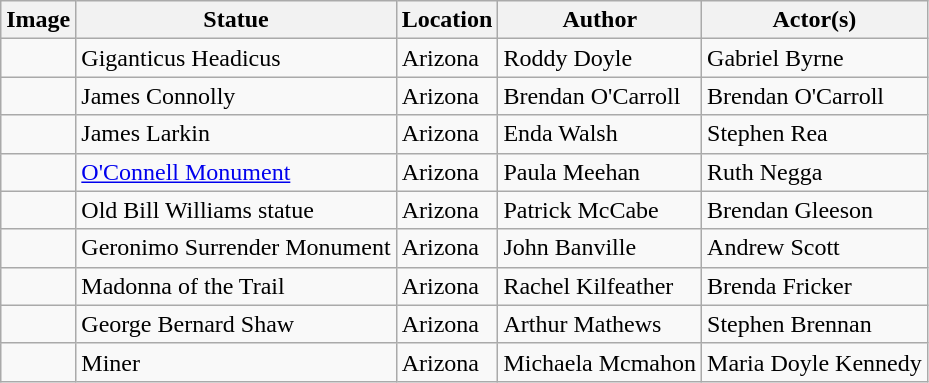<table class="wikitable">
<tr>
<th>Image</th>
<th>Statue</th>
<th>Location</th>
<th>Author</th>
<th>Actor(s)</th>
</tr>
<tr>
<td></td>
<td>Giganticus Headicus</td>
<td>Arizona</td>
<td>Roddy Doyle</td>
<td>Gabriel Byrne</td>
</tr>
<tr>
<td></td>
<td>James Connolly</td>
<td>Arizona</td>
<td>Brendan O'Carroll</td>
<td>Brendan O'Carroll</td>
</tr>
<tr>
<td></td>
<td>James Larkin</td>
<td>Arizona</td>
<td>Enda Walsh</td>
<td>Stephen Rea</td>
</tr>
<tr>
<td></td>
<td><a href='#'>O'Connell Monument</a></td>
<td>Arizona</td>
<td>Paula Meehan</td>
<td>Ruth Negga</td>
</tr>
<tr>
<td></td>
<td>Old Bill Williams statue</td>
<td>Arizona</td>
<td>Patrick McCabe</td>
<td>Brendan Gleeson</td>
</tr>
<tr>
<td></td>
<td>Geronimo Surrender Monument</td>
<td>Arizona</td>
<td>John Banville</td>
<td>Andrew Scott</td>
</tr>
<tr>
<td></td>
<td>Madonna of the Trail</td>
<td>Arizona</td>
<td>Rachel Kilfeather</td>
<td>Brenda Fricker</td>
</tr>
<tr>
<td></td>
<td>George Bernard Shaw</td>
<td>Arizona</td>
<td>Arthur Mathews</td>
<td>Stephen Brennan</td>
</tr>
<tr>
<td></td>
<td>Miner</td>
<td>Arizona</td>
<td>Michaela Mcmahon</td>
<td>Maria Doyle Kennedy</td>
</tr>
</table>
